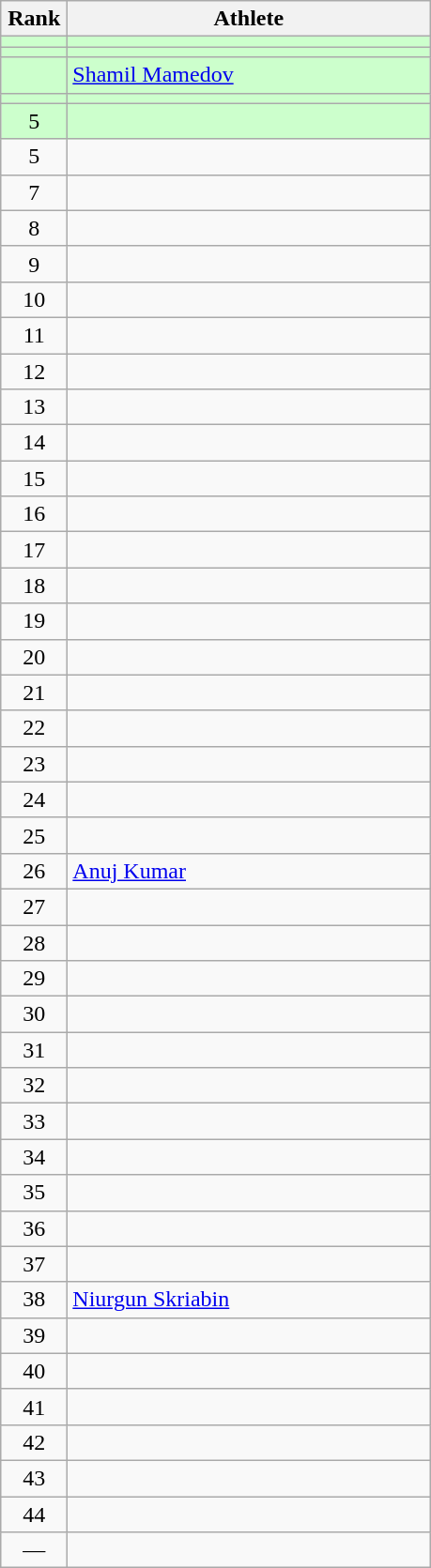<table class="wikitable" style="text-align: center;">
<tr>
<th width=40>Rank</th>
<th width=250>Athlete</th>
</tr>
<tr bgcolor=#ccffcc>
<td></td>
<td align="left"></td>
</tr>
<tr bgcolor=#ccffcc>
<td></td>
<td align="left"></td>
</tr>
<tr bgcolor=#ccffcc>
<td></td>
<td align="left"> <a href='#'>Shamil Mamedov</a> </td>
</tr>
<tr bgcolor=#ccffcc>
<td></td>
<td align="left"></td>
</tr>
<tr bgcolor=#ccffcc>
<td>5</td>
<td align="left"></td>
</tr>
<tr>
<td>5</td>
<td align="left"></td>
</tr>
<tr>
<td>7</td>
<td align="left"></td>
</tr>
<tr>
<td>8</td>
<td align="left"></td>
</tr>
<tr>
<td>9</td>
<td align="left"></td>
</tr>
<tr>
<td>10</td>
<td align="left"></td>
</tr>
<tr>
<td>11</td>
<td align="left"></td>
</tr>
<tr>
<td>12</td>
<td align="left"></td>
</tr>
<tr>
<td>13</td>
<td align="left"></td>
</tr>
<tr>
<td>14</td>
<td align="left"></td>
</tr>
<tr>
<td>15</td>
<td align="left"></td>
</tr>
<tr>
<td>16</td>
<td align="left"></td>
</tr>
<tr>
<td>17</td>
<td align="left"></td>
</tr>
<tr>
<td>18</td>
<td align="left"></td>
</tr>
<tr>
<td>19</td>
<td align="left"></td>
</tr>
<tr>
<td>20</td>
<td align="left"></td>
</tr>
<tr>
<td>21</td>
<td align="left"></td>
</tr>
<tr>
<td>22</td>
<td align="left"></td>
</tr>
<tr>
<td>23</td>
<td align="left"></td>
</tr>
<tr>
<td>24</td>
<td align="left"></td>
</tr>
<tr>
<td>25</td>
<td align="left"></td>
</tr>
<tr>
<td>26</td>
<td align="left"> <a href='#'>Anuj Kumar</a> </td>
</tr>
<tr>
<td>27</td>
<td align="left"></td>
</tr>
<tr>
<td>28</td>
<td align="left"></td>
</tr>
<tr>
<td>29</td>
<td align="left"></td>
</tr>
<tr>
<td>30</td>
<td align="left"></td>
</tr>
<tr>
<td>31</td>
<td align="left"></td>
</tr>
<tr>
<td>32</td>
<td align="left"></td>
</tr>
<tr>
<td>33</td>
<td align="left"></td>
</tr>
<tr>
<td>34</td>
<td align="left"></td>
</tr>
<tr>
<td>35</td>
<td align="left"></td>
</tr>
<tr>
<td>36</td>
<td align="left"></td>
</tr>
<tr>
<td>37</td>
<td align="left"></td>
</tr>
<tr>
<td>38</td>
<td align="left"> <a href='#'>Niurgun Skriabin</a> </td>
</tr>
<tr>
<td>39</td>
<td align="left"></td>
</tr>
<tr>
<td>40</td>
<td align="left"></td>
</tr>
<tr>
<td>41</td>
<td align="left"></td>
</tr>
<tr>
<td>42</td>
<td align="left"></td>
</tr>
<tr>
<td>43</td>
<td align="left"></td>
</tr>
<tr>
<td>44</td>
<td align="left"></td>
</tr>
<tr>
<td>—</td>
<td align="left"></td>
</tr>
</table>
